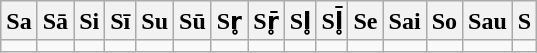<table class=wikitable>
<tr>
<th>Sa</th>
<th>Sā</th>
<th>Si</th>
<th>Sī</th>
<th>Su</th>
<th>Sū</th>
<th>Sr̥</th>
<th>Sr̥̄</th>
<th>Sl̥</th>
<th>Sl̥̄</th>
<th>Se</th>
<th>Sai</th>
<th>So</th>
<th>Sau</th>
<th>S</th>
</tr>
<tr>
<td></td>
<td></td>
<td></td>
<td></td>
<td></td>
<td></td>
<td></td>
<td></td>
<td></td>
<td></td>
<td></td>
<td></td>
<td></td>
<td></td>
<td></td>
</tr>
</table>
